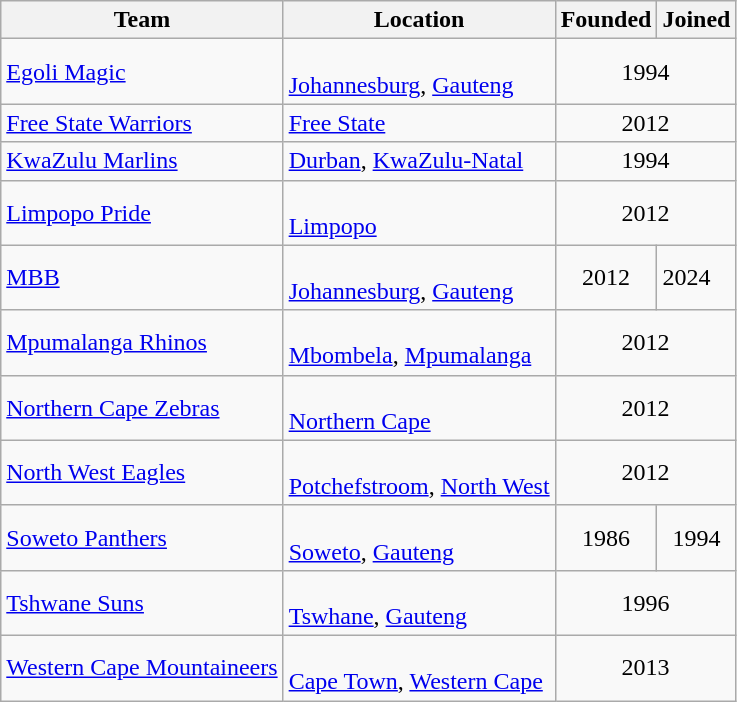<table class="wikitable">
<tr>
<th>Team</th>
<th>Location</th>
<th>Founded</th>
<th>Joined</th>
</tr>
<tr>
<td><a href='#'>Egoli Magic</a></td>
<td><br><a href='#'>Johannesburg</a>, <a href='#'>Gauteng</a></td>
<td colspan="2"  align="center">1994</td>
</tr>
<tr>
<td><a href='#'>Free State Warriors</a></td>
<td><a href='#'>Free State</a></td>
<td colspan="2" align="center">2012</td>
</tr>
<tr>
<td><a href='#'>KwaZulu Marlins</a></td>
<td><a href='#'>Durban</a>, <a href='#'>KwaZulu-Natal</a></td>
<td colspan="2" align="center">1994</td>
</tr>
<tr>
<td><a href='#'>Limpopo Pride</a></td>
<td><br><a href='#'>Limpopo</a></td>
<td colspan="2" align="center">2012</td>
</tr>
<tr>
<td><a href='#'>MBB</a></td>
<td><br><a href='#'>Johannesburg</a>, <a href='#'>Gauteng</a></td>
<td align="center">2012</td>
<td>2024</td>
</tr>
<tr>
<td><a href='#'>Mpumalanga Rhinos</a></td>
<td><br><a href='#'>Mbombela</a>, <a href='#'>Mpumalanga</a></td>
<td colspan="2" align="center">2012</td>
</tr>
<tr>
<td><a href='#'>Northern Cape Zebras</a></td>
<td><br><a href='#'>Northern Cape</a></td>
<td colspan="2" align="center">2012</td>
</tr>
<tr>
<td><a href='#'>North West Eagles</a></td>
<td><br><a href='#'>Potchefstroom</a>, <a href='#'>North West</a></td>
<td colspan="2" align="center">2012</td>
</tr>
<tr>
<td><a href='#'>Soweto Panthers</a></td>
<td><br><a href='#'>Soweto</a>, <a href='#'>Gauteng</a></td>
<td align="center">1986</td>
<td align="center">1994</td>
</tr>
<tr>
<td><a href='#'>Tshwane Suns</a></td>
<td><br><a href='#'>Tswhane</a>, <a href='#'>Gauteng</a></td>
<td align="center" colspan="2">1996</td>
</tr>
<tr>
<td><a href='#'>Western Cape Mountaineers</a></td>
<td><br><a href='#'>Cape Town</a>, <a href='#'>Western Cape</a></td>
<td align="center" colspan="2">2013</td>
</tr>
</table>
